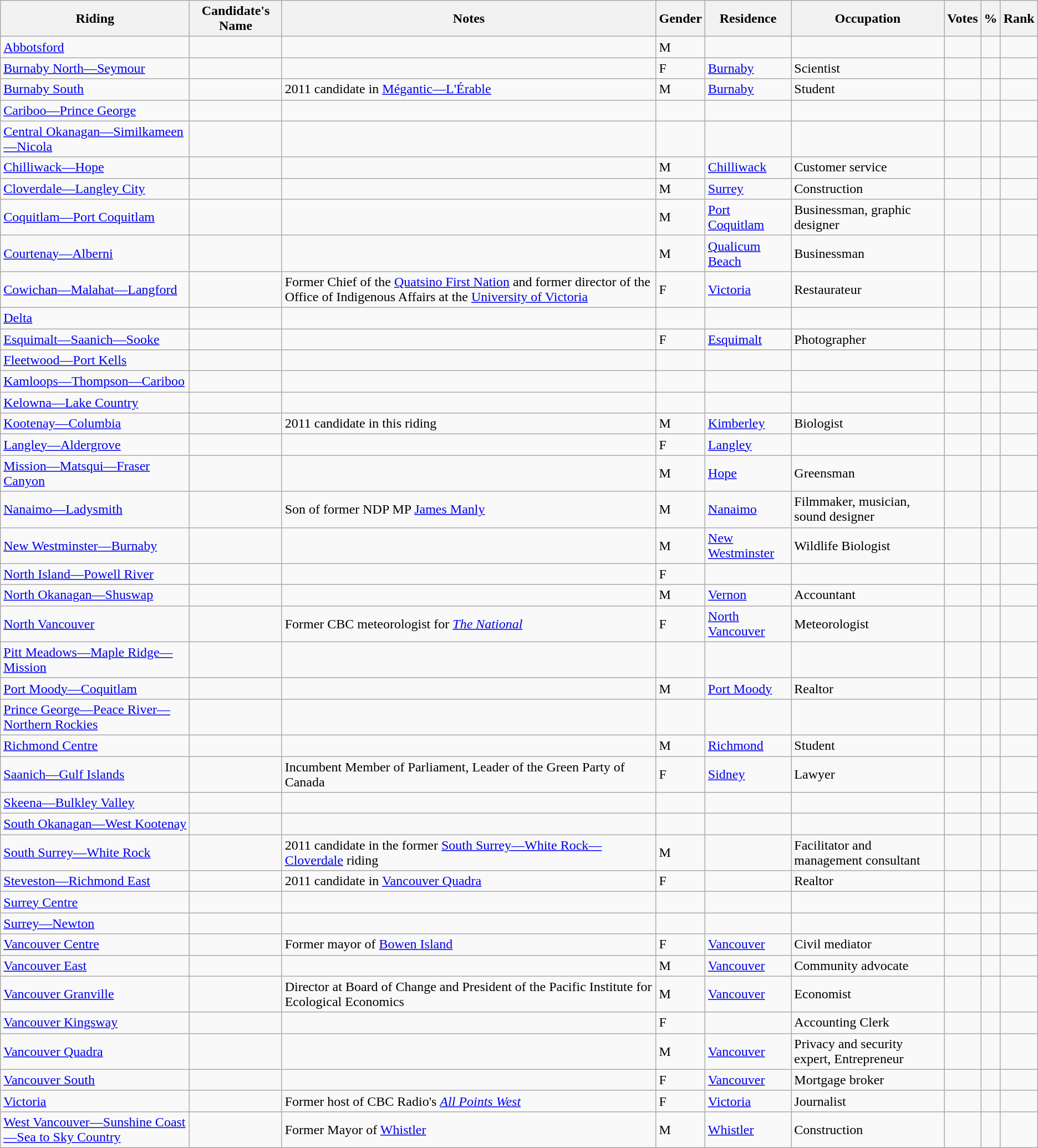<table class="wikitable sortable">
<tr>
<th>Riding<br></th>
<th>Candidate's Name</th>
<th>Notes</th>
<th>Gender</th>
<th>Residence</th>
<th>Occupation</th>
<th>Votes</th>
<th>%</th>
<th>Rank</th>
</tr>
<tr>
<td><a href='#'>Abbotsford</a></td>
<td></td>
<td></td>
<td>M</td>
<td></td>
<td></td>
<td></td>
<td></td>
<td></td>
</tr>
<tr>
<td><a href='#'>Burnaby North—Seymour</a></td>
<td></td>
<td></td>
<td>F</td>
<td><a href='#'>Burnaby</a></td>
<td>Scientist</td>
<td></td>
<td></td>
<td></td>
</tr>
<tr>
<td><a href='#'>Burnaby South</a></td>
<td></td>
<td>2011 candidate in <a href='#'>Mégantic—L'Érable</a></td>
<td>M</td>
<td><a href='#'>Burnaby</a></td>
<td>Student</td>
<td></td>
<td></td>
<td></td>
</tr>
<tr>
<td><a href='#'>Cariboo—Prince George</a></td>
<td></td>
<td></td>
<td></td>
<td></td>
<td></td>
<td></td>
<td></td>
<td></td>
</tr>
<tr>
<td><a href='#'>Central Okanagan—Similkameen—Nicola</a></td>
<td></td>
<td></td>
<td></td>
<td></td>
<td></td>
<td></td>
<td></td>
<td></td>
</tr>
<tr>
<td><a href='#'>Chilliwack—Hope</a></td>
<td></td>
<td></td>
<td>M</td>
<td><a href='#'>Chilliwack</a></td>
<td>Customer service</td>
<td></td>
<td></td>
<td></td>
</tr>
<tr>
<td><a href='#'>Cloverdale—Langley City</a></td>
<td></td>
<td></td>
<td>M</td>
<td><a href='#'>Surrey</a></td>
<td>Construction</td>
<td></td>
<td></td>
<td></td>
</tr>
<tr>
<td><a href='#'>Coquitlam—Port Coquitlam</a></td>
<td></td>
<td></td>
<td>M</td>
<td><a href='#'>Port Coquitlam</a></td>
<td>Businessman, graphic designer</td>
<td></td>
<td></td>
<td></td>
</tr>
<tr>
<td><a href='#'>Courtenay—Alberni</a></td>
<td></td>
<td></td>
<td>M</td>
<td><a href='#'>Qualicum Beach</a></td>
<td>Businessman</td>
<td></td>
<td></td>
<td></td>
</tr>
<tr>
<td><a href='#'>Cowichan—Malahat—Langford</a></td>
<td></td>
<td>Former Chief of the <a href='#'>Quatsino First Nation</a> and former director of the Office of Indigenous Affairs at the <a href='#'>University of Victoria</a></td>
<td>F</td>
<td><a href='#'>Victoria</a></td>
<td>Restaurateur</td>
<td></td>
<td></td>
<td></td>
</tr>
<tr>
<td><a href='#'>Delta</a></td>
<td></td>
<td></td>
<td></td>
<td></td>
<td></td>
<td></td>
<td></td>
<td></td>
</tr>
<tr>
<td><a href='#'>Esquimalt—Saanich—Sooke</a></td>
<td></td>
<td></td>
<td>F</td>
<td><a href='#'>Esquimalt</a></td>
<td>Photographer</td>
<td></td>
<td></td>
<td></td>
</tr>
<tr>
<td><a href='#'>Fleetwood—Port Kells</a></td>
<td></td>
<td></td>
<td></td>
<td></td>
<td></td>
<td></td>
<td></td>
<td></td>
</tr>
<tr>
<td><a href='#'>Kamloops—Thompson—Cariboo</a></td>
<td></td>
<td></td>
<td></td>
<td></td>
<td></td>
<td></td>
<td></td>
<td></td>
</tr>
<tr>
<td><a href='#'>Kelowna—Lake Country</a></td>
<td></td>
<td></td>
<td></td>
<td></td>
<td></td>
<td></td>
<td></td>
<td></td>
</tr>
<tr>
<td><a href='#'>Kootenay—Columbia</a></td>
<td></td>
<td>2011 candidate in this riding</td>
<td>M</td>
<td><a href='#'>Kimberley</a></td>
<td>Biologist</td>
<td></td>
<td></td>
<td></td>
</tr>
<tr>
<td><a href='#'>Langley—Aldergrove</a></td>
<td></td>
<td></td>
<td>F</td>
<td><a href='#'>Langley</a></td>
<td></td>
<td></td>
<td></td>
<td></td>
</tr>
<tr>
<td><a href='#'>Mission—Matsqui—Fraser Canyon</a></td>
<td></td>
<td></td>
<td>M</td>
<td><a href='#'>Hope</a></td>
<td>Greensman</td>
<td></td>
<td></td>
<td></td>
</tr>
<tr>
<td><a href='#'>Nanaimo—Ladysmith</a></td>
<td></td>
<td>Son of former NDP MP <a href='#'>James Manly</a></td>
<td>M</td>
<td><a href='#'>Nanaimo</a></td>
<td>Filmmaker, musician, sound designer</td>
<td></td>
<td></td>
<td></td>
</tr>
<tr>
<td><a href='#'>New Westminster—Burnaby</a></td>
<td></td>
<td></td>
<td>M</td>
<td><a href='#'>New Westminster</a></td>
<td>Wildlife Biologist</td>
<td></td>
<td></td>
<td></td>
</tr>
<tr>
<td><a href='#'>North Island—Powell River</a></td>
<td></td>
<td></td>
<td>F</td>
<td></td>
<td></td>
<td></td>
<td></td>
<td></td>
</tr>
<tr>
<td><a href='#'>North Okanagan—Shuswap</a></td>
<td></td>
<td></td>
<td>M</td>
<td><a href='#'>Vernon</a></td>
<td>Accountant</td>
<td></td>
<td></td>
<td></td>
</tr>
<tr>
<td><a href='#'>North Vancouver</a></td>
<td></td>
<td>Former CBC meteorologist for <em><a href='#'>The National</a></em></td>
<td>F</td>
<td><a href='#'>North Vancouver</a></td>
<td>Meteorologist</td>
<td></td>
<td></td>
<td></td>
</tr>
<tr>
<td><a href='#'>Pitt Meadows—Maple Ridge—Mission</a></td>
<td></td>
<td></td>
<td></td>
<td></td>
<td></td>
<td></td>
<td></td>
<td></td>
</tr>
<tr>
<td><a href='#'>Port Moody—Coquitlam</a></td>
<td></td>
<td></td>
<td>M</td>
<td><a href='#'>Port Moody</a></td>
<td>Realtor</td>
<td></td>
<td></td>
<td></td>
</tr>
<tr>
<td><a href='#'>Prince George—Peace River—Northern Rockies</a></td>
<td></td>
<td></td>
<td></td>
<td></td>
<td></td>
<td></td>
<td></td>
<td></td>
</tr>
<tr>
<td><a href='#'>Richmond Centre</a></td>
<td></td>
<td></td>
<td>M</td>
<td><a href='#'>Richmond</a></td>
<td>Student</td>
<td></td>
<td></td>
<td></td>
</tr>
<tr>
<td><a href='#'>Saanich—Gulf Islands</a></td>
<td></td>
<td>Incumbent Member of Parliament, Leader of the Green Party of Canada</td>
<td>F</td>
<td><a href='#'>Sidney</a></td>
<td>Lawyer</td>
<td></td>
<td></td>
<td></td>
</tr>
<tr>
<td><a href='#'>Skeena—Bulkley Valley</a></td>
<td></td>
<td></td>
<td></td>
<td></td>
<td></td>
<td></td>
<td></td>
<td></td>
</tr>
<tr>
<td><a href='#'>South Okanagan—West Kootenay</a></td>
<td></td>
<td></td>
<td></td>
<td></td>
<td></td>
<td></td>
<td></td>
<td></td>
</tr>
<tr>
<td><a href='#'>South Surrey—White Rock</a></td>
<td></td>
<td>2011 candidate in the former <a href='#'>South Surrey—White Rock—Cloverdale</a> riding</td>
<td>M</td>
<td></td>
<td>Facilitator and management consultant</td>
<td></td>
<td></td>
<td></td>
</tr>
<tr>
<td><a href='#'>Steveston—Richmond East</a></td>
<td></td>
<td>2011 candidate in <a href='#'>Vancouver Quadra</a></td>
<td>F</td>
<td></td>
<td>Realtor</td>
<td></td>
<td></td>
<td></td>
</tr>
<tr>
<td><a href='#'>Surrey Centre</a></td>
<td></td>
<td></td>
<td></td>
<td></td>
<td></td>
<td></td>
<td></td>
<td></td>
</tr>
<tr>
<td><a href='#'>Surrey—Newton</a></td>
<td></td>
<td></td>
<td></td>
<td></td>
<td></td>
<td></td>
<td></td>
<td></td>
</tr>
<tr>
<td><a href='#'>Vancouver Centre</a></td>
<td></td>
<td>Former mayor of <a href='#'>Bowen Island</a></td>
<td>F</td>
<td><a href='#'>Vancouver</a></td>
<td>Civil mediator</td>
<td></td>
<td></td>
<td></td>
</tr>
<tr>
<td><a href='#'>Vancouver East</a></td>
<td></td>
<td></td>
<td>M</td>
<td><a href='#'>Vancouver</a></td>
<td>Community advocate</td>
<td></td>
<td></td>
<td></td>
</tr>
<tr>
<td><a href='#'>Vancouver Granville</a></td>
<td></td>
<td>Director at Board of Change and President of the Pacific Institute for Ecological Economics</td>
<td>M</td>
<td><a href='#'>Vancouver</a></td>
<td>Economist</td>
<td></td>
<td></td>
<td></td>
</tr>
<tr>
<td><a href='#'>Vancouver Kingsway</a></td>
<td></td>
<td></td>
<td>F</td>
<td></td>
<td>Accounting Clerk</td>
<td></td>
<td></td>
<td></td>
</tr>
<tr>
<td><a href='#'>Vancouver Quadra</a></td>
<td></td>
<td></td>
<td>M</td>
<td><a href='#'>Vancouver</a></td>
<td>Privacy and security expert, Entrepreneur</td>
<td></td>
<td></td>
<td></td>
</tr>
<tr>
<td><a href='#'>Vancouver South</a></td>
<td></td>
<td></td>
<td>F</td>
<td><a href='#'>Vancouver</a></td>
<td>Mortgage broker</td>
<td></td>
<td></td>
<td></td>
</tr>
<tr>
<td><a href='#'>Victoria</a></td>
<td></td>
<td>Former host of CBC Radio's <em><a href='#'>All Points West</a></em></td>
<td>F</td>
<td><a href='#'>Victoria</a></td>
<td>Journalist</td>
<td></td>
<td></td>
<td></td>
</tr>
<tr>
<td><a href='#'>West Vancouver—Sunshine Coast—Sea to Sky Country</a></td>
<td></td>
<td>Former Mayor of <a href='#'>Whistler</a></td>
<td>M</td>
<td><a href='#'>Whistler</a></td>
<td>Construction</td>
<td></td>
<td></td>
<td></td>
</tr>
</table>
